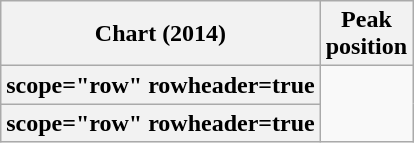<table class="wikitable sortable plainrowheaders">
<tr>
<th>Chart (2014)</th>
<th>Peak<br>position</th>
</tr>
<tr>
<th>scope="row" rowheader=true</th>
</tr>
<tr>
<th>scope="row" rowheader=true</th>
</tr>
</table>
